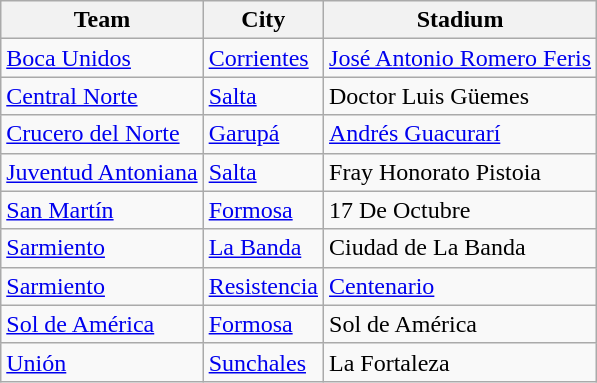<table class="wikitable sortable">
<tr>
<th>Team</th>
<th>City</th>
<th>Stadium</th>
</tr>
<tr>
<td> <a href='#'>Boca Unidos</a></td>
<td><a href='#'>Corrientes</a></td>
<td><a href='#'>José Antonio Romero Feris</a></td>
</tr>
<tr>
<td> <a href='#'>Central Norte</a></td>
<td><a href='#'>Salta</a></td>
<td>Doctor Luis Güemes</td>
</tr>
<tr>
<td> <a href='#'>Crucero del Norte</a></td>
<td><a href='#'>Garupá</a></td>
<td><a href='#'>Andrés Guacurarí</a></td>
</tr>
<tr>
<td> <a href='#'>Juventud Antoniana</a></td>
<td><a href='#'>Salta</a></td>
<td>Fray Honorato Pistoia</td>
</tr>
<tr>
<td> <a href='#'>San Martín</a></td>
<td><a href='#'>Formosa</a></td>
<td>17 De Octubre</td>
</tr>
<tr>
<td> <a href='#'>Sarmiento</a></td>
<td><a href='#'>La Banda</a></td>
<td>Ciudad de La Banda</td>
</tr>
<tr>
<td> <a href='#'>Sarmiento</a></td>
<td><a href='#'>Resistencia</a></td>
<td><a href='#'>Centenario</a></td>
</tr>
<tr>
<td> <a href='#'>Sol de América</a></td>
<td><a href='#'>Formosa</a></td>
<td>Sol de América</td>
</tr>
<tr>
<td> <a href='#'>Unión</a></td>
<td><a href='#'>Sunchales</a></td>
<td>La Fortaleza</td>
</tr>
</table>
